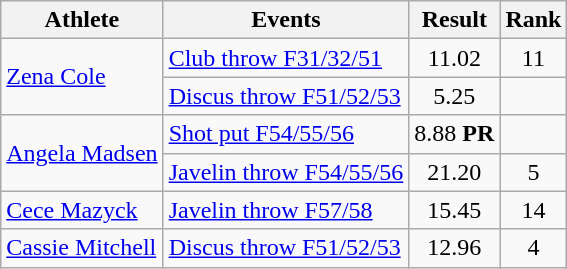<table class=wikitable>
<tr>
<th>Athlete</th>
<th>Events</th>
<th>Result</th>
<th>Rank</th>
</tr>
<tr>
<td rowspan=2><a href='#'>Zena Cole</a></td>
<td><a href='#'>Club throw F31/32/51</a></td>
<td style="text-align:center;">11.02</td>
<td style="text-align:center;">11</td>
</tr>
<tr>
<td><a href='#'>Discus throw F51/52/53</a></td>
<td style="text-align:center;">5.25</td>
<td style="text-align:center;"></td>
</tr>
<tr>
<td rowspan=2><a href='#'>Angela Madsen</a></td>
<td><a href='#'>Shot put F54/55/56</a></td>
<td style="text-align:center;">8.88 <strong>PR</strong></td>
<td style="text-align:center;"></td>
</tr>
<tr>
<td><a href='#'>Javelin throw F54/55/56</a></td>
<td style="text-align:center;">21.20</td>
<td style="text-align:center;">5</td>
</tr>
<tr>
<td><a href='#'>Cece Mazyck</a></td>
<td><a href='#'>Javelin throw F57/58</a></td>
<td style="text-align:center;">15.45</td>
<td style="text-align:center;">14</td>
</tr>
<tr>
<td><a href='#'>Cassie Mitchell</a></td>
<td><a href='#'>Discus throw F51/52/53</a></td>
<td style="text-align:center;">12.96</td>
<td style="text-align:center;">4</td>
</tr>
</table>
